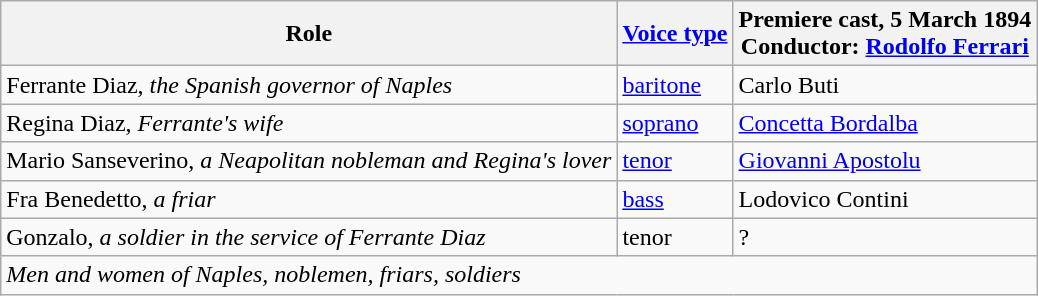<table class="wikitable">
<tr>
<th>Role</th>
<th><a href='#'>Voice type</a></th>
<th>Premiere cast, 5 March 1894<br>Conductor: <a href='#'>Rodolfo Ferrari</a></th>
</tr>
<tr>
<td>Ferrante Diaz, <em>the Spanish governor of Naples</em></td>
<td><a href='#'>baritone</a></td>
<td>Carlo Buti</td>
</tr>
<tr>
<td>Regina Diaz, <em>Ferrante's wife</em></td>
<td><a href='#'>soprano</a></td>
<td><a href='#'>Concetta Bordalba</a></td>
</tr>
<tr>
<td>Mario Sanseverino, <em>a Neapolitan nobleman and Regina's lover</em></td>
<td><a href='#'>tenor</a></td>
<td><a href='#'>Giovanni Apostolu</a></td>
</tr>
<tr>
<td>Fra Benedetto, <em>a friar</em></td>
<td><a href='#'>bass</a></td>
<td>Lodovico Contini</td>
</tr>
<tr>
<td>Gonzalo, <em>a soldier in the service of Ferrante Diaz</em></td>
<td>tenor</td>
<td>?</td>
</tr>
<tr>
<td colspan="3"><em>Men and women of Naples, noblemen, friars, soldiers</em></td>
</tr>
</table>
